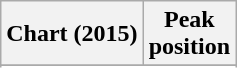<table class="wikitable sortable plainrowheaders">
<tr>
<th>Chart (2015)</th>
<th>Peak<br>position</th>
</tr>
<tr>
</tr>
<tr>
</tr>
<tr>
</tr>
</table>
